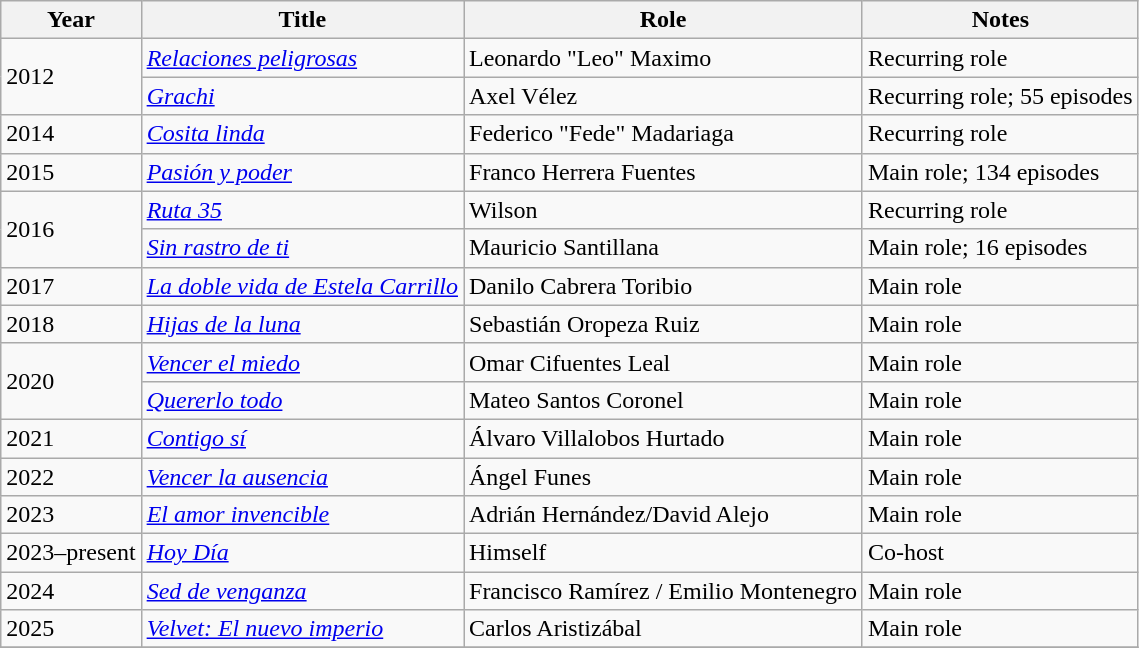<table class="wikitable">
<tr>
<th>Year</th>
<th>Title</th>
<th>Role</th>
<th>Notes</th>
</tr>
<tr>
<td rowspan=2>2012</td>
<td><em><a href='#'>Relaciones peligrosas</a></em></td>
<td>Leonardo "Leo" Maximo</td>
<td>Recurring role</td>
</tr>
<tr>
<td><em><a href='#'>Grachi</a></em></td>
<td>Axel Vélez</td>
<td>Recurring role; 55 episodes</td>
</tr>
<tr>
<td>2014</td>
<td><em><a href='#'>Cosita linda</a></em></td>
<td>Federico "Fede" Madariaga</td>
<td>Recurring role</td>
</tr>
<tr>
<td>2015</td>
<td><em><a href='#'>Pasión y poder</a></em></td>
<td>Franco Herrera Fuentes</td>
<td>Main role; 134 episodes</td>
</tr>
<tr>
<td rowspan=2>2016</td>
<td><em><a href='#'>Ruta 35</a></em></td>
<td>Wilson</td>
<td>Recurring role</td>
</tr>
<tr>
<td><em><a href='#'>Sin rastro de ti</a></em></td>
<td>Mauricio Santillana</td>
<td>Main role; 16 episodes</td>
</tr>
<tr>
<td>2017</td>
<td><em><a href='#'>La doble vida de Estela Carrillo</a></em></td>
<td>Danilo Cabrera Toribio</td>
<td>Main role</td>
</tr>
<tr>
<td>2018</td>
<td><em><a href='#'>Hijas de la luna</a></em></td>
<td>Sebastián Oropeza Ruiz</td>
<td>Main role</td>
</tr>
<tr>
<td rowspan=2>2020</td>
<td><em><a href='#'>Vencer el miedo</a></em></td>
<td>Omar Cifuentes Leal</td>
<td>Main role</td>
</tr>
<tr>
<td><em><a href='#'>Quererlo todo</a></em></td>
<td>Mateo Santos Coronel</td>
<td>Main role</td>
</tr>
<tr>
<td>2021</td>
<td><em><a href='#'>Contigo sí</a></em></td>
<td>Álvaro Villalobos Hurtado</td>
<td>Main role</td>
</tr>
<tr>
<td>2022</td>
<td><em><a href='#'>Vencer la ausencia</a></em></td>
<td>Ángel Funes</td>
<td>Main role</td>
</tr>
<tr>
<td>2023</td>
<td><em><a href='#'>El amor invencible</a></em></td>
<td>Adrián Hernández/David Alejo</td>
<td>Main role</td>
</tr>
<tr>
<td>2023–present</td>
<td><em><a href='#'>Hoy Día</a></em></td>
<td>Himself</td>
<td>Co-host</td>
</tr>
<tr>
<td>2024</td>
<td><em><a href='#'>Sed de venganza</a></em></td>
<td>Francisco Ramírez / Emilio Montenegro</td>
<td>Main role</td>
</tr>
<tr>
<td>2025</td>
<td><em><a href='#'>Velvet: El nuevo imperio</a></em></td>
<td>Carlos Aristizábal</td>
<td>Main role</td>
</tr>
<tr>
</tr>
</table>
